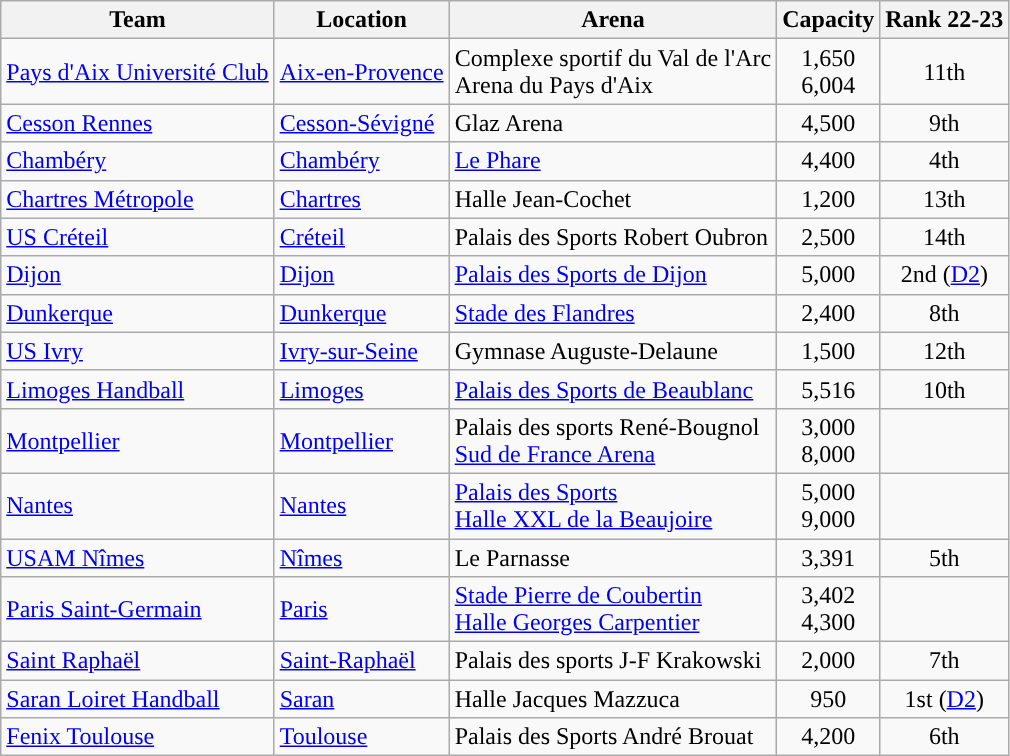<table class="wikitable sortable" style="text-align: left;">
<tr>
<th>Team</th>
<th>Location</th>
<th>Arena</th>
<th>Capacity</th>
<th>Rank 22-23</th>
</tr>
<tr>
<td><a href='#'>Pays d'Aix Université Club</a></td>
<td><a href='#'>Aix-en-Provence</a></td>
<td>Complexe sportif du Val de l'Arc<br>Arena du Pays d'Aix</td>
<td align="center">1,650<br>6,004</td>
<td align="center">11th</td>
</tr>
<tr>
<td><a href='#'>Cesson Rennes</a></td>
<td><a href='#'>Cesson-Sévigné</a></td>
<td>Glaz Arena</td>
<td align="center">4,500</td>
<td align="center">9th</td>
</tr>
<tr>
<td><a href='#'>Chambéry</a></td>
<td><a href='#'>Chambéry</a></td>
<td><a href='#'>Le Phare</a></td>
<td align="center">4,400</td>
<td align="center">4th</td>
</tr>
<tr>
<td><a href='#'>Chartres Métropole</a></td>
<td><a href='#'>Chartres</a></td>
<td>Halle Jean-Cochet</td>
<td align="center">1,200</td>
<td align="center">13th</td>
</tr>
<tr>
<td><a href='#'>US Créteil</a></td>
<td><a href='#'>Créteil</a></td>
<td>Palais des Sports Robert Oubron</td>
<td align="center">2,500</td>
<td align="center">14th</td>
</tr>
<tr>
<td><a href='#'>Dijon</a></td>
<td><a href='#'>Dijon</a></td>
<td><a href='#'>Palais des Sports de Dijon</a></td>
<td align="center">5,000</td>
<td align="center"> 2nd  (<a href='#'>D2</a>)</td>
</tr>
<tr>
<td><a href='#'>Dunkerque</a></td>
<td><a href='#'>Dunkerque</a></td>
<td><a href='#'>Stade des Flandres</a></td>
<td align="center">2,400</td>
<td align="center">8th</td>
</tr>
<tr>
<td><a href='#'>US Ivry</a></td>
<td><a href='#'>Ivry-sur-Seine</a></td>
<td>Gymnase Auguste-Delaune</td>
<td align="center">1,500</td>
<td align="center">12th</td>
</tr>
<tr>
<td><a href='#'>Limoges Handball</a></td>
<td><a href='#'>Limoges</a></td>
<td><a href='#'>Palais des Sports de Beaublanc</a></td>
<td align="center">5,516</td>
<td align="center">10th</td>
</tr>
<tr>
<td><a href='#'>Montpellier</a></td>
<td><a href='#'>Montpellier</a></td>
<td>Palais des sports René-Bougnol<br><a href='#'>Sud de France Arena</a></td>
<td align="center">3,000 <br> 8,000</td>
<td align="center"></td>
</tr>
<tr>
<td><a href='#'>Nantes</a></td>
<td><a href='#'>Nantes</a></td>
<td><a href='#'>Palais des Sports</a><br><a href='#'>Halle XXL de la Beaujoire</a></td>
<td align="center">5,000 <br> 9,000</td>
<td align="center"></td>
</tr>
<tr>
<td><a href='#'>USAM Nîmes</a></td>
<td><a href='#'>Nîmes</a></td>
<td>Le Parnasse</td>
<td align="center">3,391</td>
<td align="center">5th</td>
</tr>
<tr>
<td><a href='#'>Paris Saint-Germain</a></td>
<td><a href='#'>Paris</a></td>
<td><a href='#'>Stade Pierre de Coubertin</a><br><a href='#'>Halle Georges Carpentier</a></td>
<td align="center">3,402 <br> 4,300</td>
<td align="center"></td>
</tr>
<tr>
<td><a href='#'>Saint Raphaël</a></td>
<td><a href='#'>Saint-Raphaël</a></td>
<td>Palais des sports J-F Krakowski</td>
<td align="center">2,000</td>
<td align="center">7th</td>
</tr>
<tr>
<td><a href='#'>Saran Loiret Handball</a></td>
<td><a href='#'>Saran</a></td>
<td>Halle Jacques Mazzuca</td>
<td align="center">950</td>
<td align="center"> 1st  (<a href='#'>D2</a>)</td>
</tr>
<tr>
<td><a href='#'>Fenix Toulouse</a></td>
<td><a href='#'>Toulouse</a></td>
<td>Palais des Sports André Brouat</td>
<td align="center">4,200</td>
<td align="center">6th</td>
</tr>
</table>
